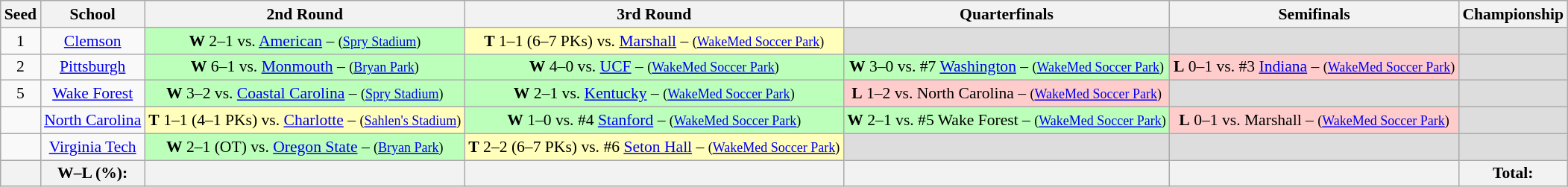<table class="sortable wikitable" style="white-space:nowrap; text-align:center;font-size:90%;">
<tr>
<th>Seed</th>
<th>School</th>
<th>2nd Round</th>
<th>3rd Round</th>
<th>Quarterfinals</th>
<th>Semifinals</th>
<th>Championship</th>
</tr>
<tr>
<td>1</td>
<td><a href='#'>Clemson</a></td>
<td style="background:#bfb;"><strong>W</strong> 2–1 vs. <a href='#'>American</a> – <small>(<a href='#'>Spry Stadium</a>)</small></td>
<td style="background:#ffb;"><strong>T</strong> 1–1 (6–7 PKs) vs. <a href='#'>Marshall</a> – <small>(<a href='#'>WakeMed Soccer Park</a>)</small></td>
<td bgcolor=#ddd></td>
<td bgcolor=#ddd></td>
<td bgcolor=#ddd></td>
</tr>
<tr>
<td>2</td>
<td><a href='#'>Pittsburgh</a></td>
<td style="background:#bfb;"><strong>W</strong> 6–1 vs. <a href='#'>Monmouth</a> – <small>(<a href='#'>Bryan Park</a>)</small></td>
<td style="background:#bfb;"><strong>W</strong> 4–0 vs. <a href='#'>UCF</a> – <small>(<a href='#'>WakeMed Soccer Park</a>)</small></td>
<td style="background:#bfb;"><strong>W</strong> 3–0 vs. #7 <a href='#'>Washington</a> – <small>(<a href='#'>WakeMed Soccer Park</a>)</small></td>
<td style="background:#fcc;"><strong>L</strong> 0–1 vs. #3 <a href='#'>Indiana</a> – <small>(<a href='#'>WakeMed Soccer Park</a>)</small></td>
<td bgcolor=#ddd></td>
</tr>
<tr>
<td>5</td>
<td><a href='#'>Wake Forest</a></td>
<td style="background:#bfb;"><strong>W</strong> 3–2 vs. <a href='#'>Coastal Carolina</a> – <small>(<a href='#'>Spry Stadium</a>)</small></td>
<td style="background:#bfb;"><strong>W</strong> 2–1 vs. <a href='#'>Kentucky</a> – <small>(<a href='#'>WakeMed Soccer Park</a>)</small></td>
<td style="background:#fcc;"><strong>L</strong> 1–2 vs. North Carolina – <small>(<a href='#'>WakeMed Soccer Park</a>)</small></td>
<td bgcolor=#ddd></td>
<td bgcolor=#ddd></td>
</tr>
<tr>
<td></td>
<td><a href='#'>North Carolina</a></td>
<td style="background:#ffb;"><strong>T</strong> 1–1 (4–1 PKs) vs. <a href='#'>Charlotte</a> – <small>(<a href='#'>Sahlen's Stadium</a>)</small></td>
<td style="background:#bfb;"><strong>W</strong> 1–0 vs. #4 <a href='#'>Stanford</a> – <small>(<a href='#'>WakeMed Soccer Park</a>)</small></td>
<td style="background:#bfb;"><strong>W</strong> 2–1 vs. #5 Wake Forest – <small>(<a href='#'>WakeMed Soccer Park</a>)</small></td>
<td style="background:#fcc;"><strong>L</strong> 0–1 vs. Marshall – <small>(<a href='#'>WakeMed Soccer Park</a>)</small></td>
<td bgcolor=#ddd></td>
</tr>
<tr>
<td></td>
<td><a href='#'>Virginia Tech</a></td>
<td style="background:#bfb;"><strong>W</strong> 2–1 (OT) vs. <a href='#'>Oregon State</a> – <small>(<a href='#'>Bryan Park</a>)</small></td>
<td style="background:#ffb;"><strong>T</strong> 2–2 (6–7 PKs) vs. #6 <a href='#'>Seton Hall</a> – <small>(<a href='#'>WakeMed Soccer Park</a>)</small></td>
<td bgcolor=#ddd></td>
<td bgcolor=#ddd></td>
<td bgcolor=#ddd></td>
</tr>
<tr>
<th></th>
<th>W–L (%):</th>
<th></th>
<th></th>
<th></th>
<th></th>
<th> Total: </th>
</tr>
</table>
